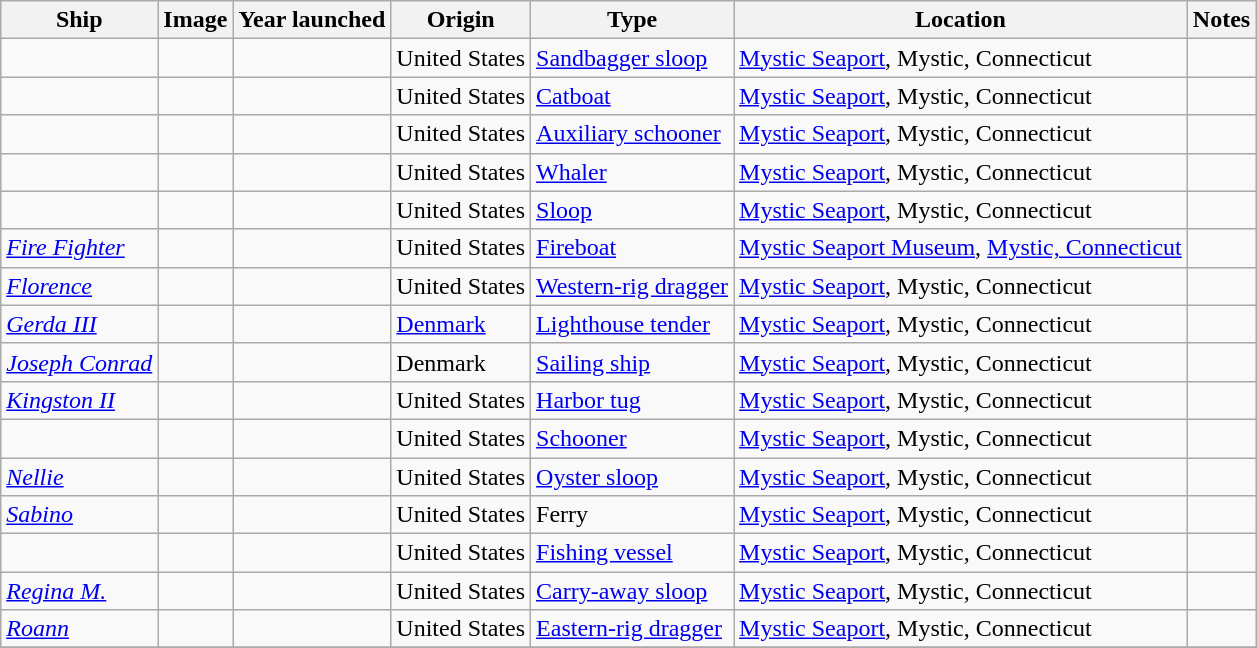<table class="wikitable sortable">
<tr>
<th>Ship</th>
<th>Image</th>
<th>Year launched</th>
<th>Origin</th>
<th>Type</th>
<th>Location</th>
<th>Notes</th>
</tr>
<tr>
<td data-sort-value=Annie></td>
<td></td>
<td></td>
<td> United States</td>
<td><a href='#'>Sandbagger sloop</a></td>
<td><a href='#'>Mystic Seaport</a>, Mystic, Connecticut<br></td>
</tr>
<tr>
<td data-sort-value=Breck Marshal></td>
<td></td>
<td></td>
<td> United States</td>
<td><a href='#'>Catboat</a></td>
<td><a href='#'>Mystic Seaport</a>, Mystic, Connecticut</td>
<td></td>
</tr>
<tr>
<td data-sort-value=Brilliant></td>
<td></td>
<td></td>
<td> United States</td>
<td><a href='#'>Auxiliary schooner</a></td>
<td><a href='#'>Mystic Seaport</a>, Mystic, Connecticut</td>
<td></td>
</tr>
<tr>
<td data-sort-value=Charles W. Morgan></td>
<td></td>
<td></td>
<td> United States</td>
<td><a href='#'>Whaler</a></td>
<td><a href='#'>Mystic Seaport</a>, Mystic, Connecticut<br></td>
<td></td>
</tr>
<tr>
<td data-sort-value=Emma C. Berry></td>
<td></td>
<td></td>
<td> United States</td>
<td><a href='#'>Sloop</a></td>
<td><a href='#'>Mystic Seaport</a>, Mystic, Connecticut</td>
<td></td>
</tr>
<tr>
<td data-sort-value=Fire Fighter><em><a href='#'>Fire Fighter</a></em></td>
<td></td>
<td></td>
<td> United States</td>
<td><a href='#'>Fireboat</a></td>
<td><a href='#'>Mystic Seaport Museum</a>, <a href='#'>Mystic, Connecticut</a></td>
<td></td>
</tr>
<tr>
<td data-sort-value=Florence><em><a href='#'>Florence</a></em></td>
<td></td>
<td></td>
<td> United States</td>
<td><a href='#'>Western-rig dragger</a></td>
<td><a href='#'>Mystic Seaport</a>, Mystic, Connecticut</td>
<td></td>
</tr>
<tr>
<td data-sort-value=Gerda III><em><a href='#'>Gerda III</a></em></td>
<td></td>
<td></td>
<td> <a href='#'>Denmark</a></td>
<td><a href='#'>Lighthouse tender</a></td>
<td><a href='#'>Mystic Seaport</a>, Mystic, Connecticut</td>
<td></td>
</tr>
<tr>
<td data-sort-value=Joseph Conrad><em><a href='#'>Joseph Conrad</a></em></td>
<td></td>
<td></td>
<td> Denmark</td>
<td><a href='#'>Sailing ship</a></td>
<td><a href='#'>Mystic Seaport</a>, Mystic, Connecticut<br></td>
</tr>
<tr>
<td data-sort-value=Kingston II><em><a href='#'>Kingston II</a></em></td>
<td></td>
<td></td>
<td> United States</td>
<td><a href='#'>Harbor tug</a></td>
<td><a href='#'>Mystic Seaport</a>, Mystic, Connecticut<br></td>
<td></td>
</tr>
<tr>
<td data-sort-value=L. A. Dunton></td>
<td></td>
<td></td>
<td> United States</td>
<td><a href='#'>Schooner</a></td>
<td><a href='#'>Mystic Seaport</a>, Mystic, Connecticut</td>
<td></td>
</tr>
<tr>
<td data-sort-value=Nellie><a href='#'><em>Nellie</em></a></td>
<td></td>
<td></td>
<td> United States</td>
<td><a href='#'>Oyster sloop</a></td>
<td><a href='#'>Mystic Seaport</a>, Mystic, Connecticut</td>
<td></td>
</tr>
<tr>
<td data-sort-value=Sabino><a href='#'><em>Sabino</em></a></td>
<td></td>
<td></td>
<td> United States</td>
<td>Ferry</td>
<td><a href='#'>Mystic Seaport</a>, Mystic, Connecticut<br></td>
<td></td>
</tr>
<tr>
<td data-sort-value=Star></td>
<td></td>
<td></td>
<td> United States</td>
<td><a href='#'>Fishing vessel</a></td>
<td><a href='#'>Mystic Seaport</a>, Mystic, Connecticut</td>
<td></td>
</tr>
<tr>
<td data-sort-value=Regina M.><em><a href='#'>Regina M.</a></em></td>
<td></td>
<td></td>
<td> United States</td>
<td><a href='#'>Carry-away sloop</a></td>
<td><a href='#'>Mystic Seaport</a>, Mystic, Connecticut</td>
<td></td>
</tr>
<tr>
<td data-sort-value=Roann><a href='#'><em>Roann</em></a></td>
<td></td>
<td></td>
<td> United States</td>
<td><a href='#'>Eastern-rig dragger</a></td>
<td><a href='#'>Mystic Seaport</a>, Mystic, Connecticut</td>
<td></td>
</tr>
<tr>
</tr>
</table>
